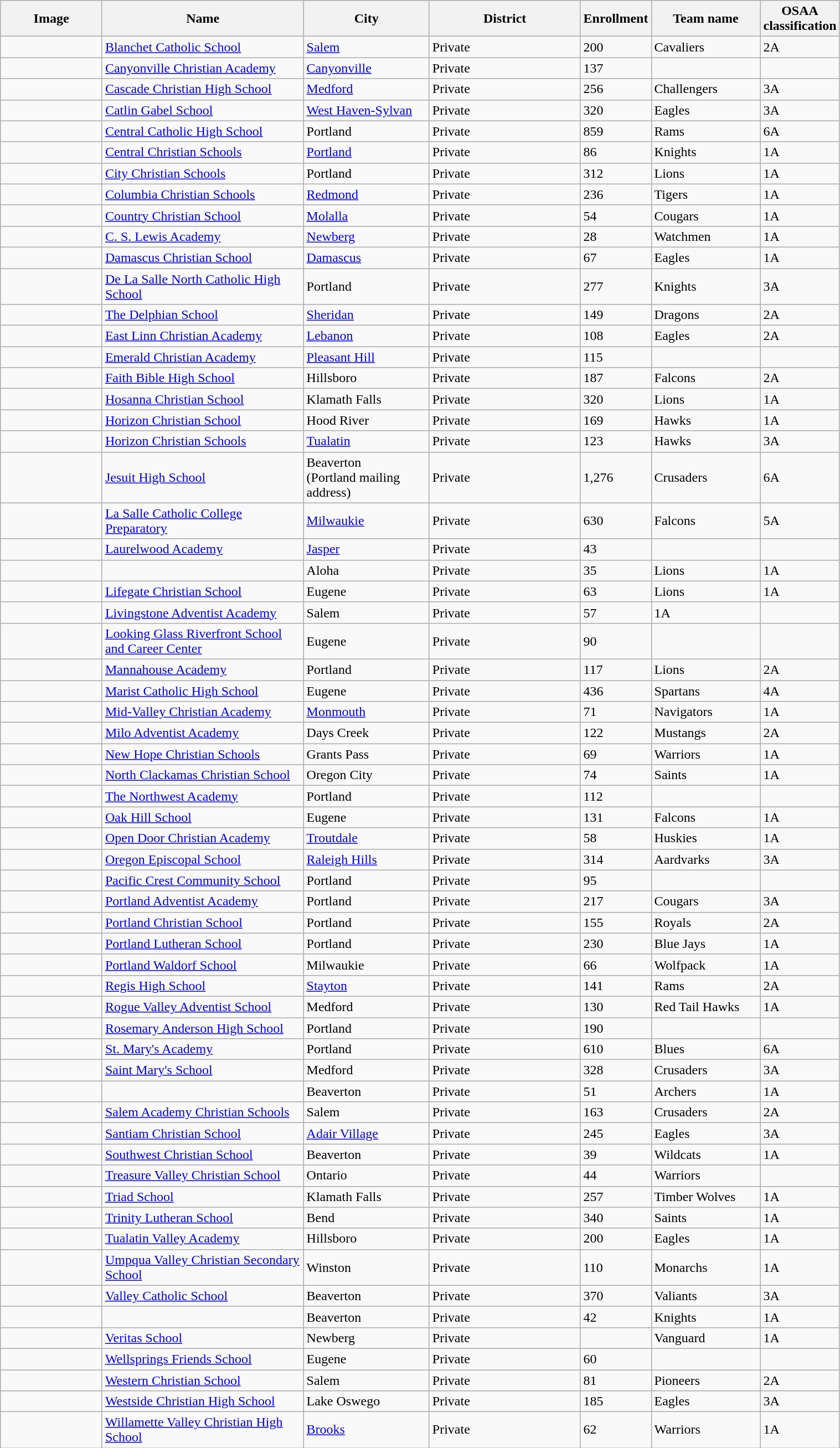<table class="wikitable sortable" style="width:80%">
<tr>
<th width="100px">Image</th>
<th width="24%">Name</th>
<th width="15%">City</th>
<th width="18%">District</th>
<th width="8%">Enrollment</th>
<th width="13%">Team name</th>
<th width="3%">OSAA<br>classification</th>
</tr>
<tr>
<td style="text-align:center;"></td>
<td><a href='#'>Blanchet Catholic School</a></td>
<td><a href='#'>Salem</a></td>
<td>Private</td>
<td>200</td>
<td>Cavaliers</td>
<td>2A</td>
</tr>
<tr>
<td style="text-align:center;"></td>
<td><a href='#'>Canyonville Christian Academy</a></td>
<td><a href='#'>Canyonville</a></td>
<td>Private</td>
<td>137</td>
<td></td>
</tr>
<tr>
<td></td>
<td><a href='#'>Cascade Christian High School</a></td>
<td><a href='#'>Medford</a></td>
<td>Private</td>
<td>256</td>
<td>Challengers</td>
<td>3A</td>
</tr>
<tr>
<td style="text-align:center;"></td>
<td><a href='#'>Catlin Gabel School</a></td>
<td><a href='#'>West Haven-Sylvan</a></td>
<td>Private</td>
<td>320</td>
<td>Eagles</td>
<td>3A</td>
</tr>
<tr>
<td style="text-align:center;"></td>
<td><a href='#'>Central Catholic High School</a></td>
<td>Portland</td>
<td>Private</td>
<td>859</td>
<td>Rams</td>
<td>6A</td>
</tr>
<tr>
<td></td>
<td><a href='#'>Central Christian Schools</a></td>
<td><a href='#'>Portland</a></td>
<td>Private</td>
<td>86</td>
<td>Knights</td>
<td>1A</td>
</tr>
<tr>
<td style="text-align:center;"></td>
<td><a href='#'>City Christian Schools</a></td>
<td>Portland</td>
<td>Private</td>
<td>312</td>
<td>Lions</td>
<td>1A</td>
</tr>
<tr>
<td></td>
<td><a href='#'>Columbia Christian Schools</a></td>
<td><a href='#'>Redmond</a></td>
<td>Private</td>
<td>236</td>
<td>Tigers</td>
<td>1A</td>
</tr>
<tr>
<td style="text-align:center;"></td>
<td><a href='#'>Country Christian School</a></td>
<td><a href='#'>Molalla</a></td>
<td>Private</td>
<td>54</td>
<td>Cougars</td>
<td>1A</td>
</tr>
<tr>
<td style="text-align:center;"></td>
<td><a href='#'>C. S. Lewis Academy</a></td>
<td><a href='#'>Newberg</a></td>
<td>Private</td>
<td>28</td>
<td>Watchmen</td>
<td>1A</td>
</tr>
<tr>
<td style="text-align:center;"></td>
<td><a href='#'>Damascus Christian School</a></td>
<td><a href='#'>Damascus</a></td>
<td>Private</td>
<td>67</td>
<td>Eagles</td>
<td>1A</td>
</tr>
<tr>
<td></td>
<td><a href='#'>De La Salle North Catholic High School</a></td>
<td>Portland</td>
<td>Private</td>
<td>277</td>
<td>Knights</td>
<td>3A</td>
</tr>
<tr>
<td style="text-align:center;"></td>
<td><a href='#'>The Delphian School</a></td>
<td><a href='#'>Sheridan</a></td>
<td>Private</td>
<td>149</td>
<td>Dragons</td>
<td>2A</td>
</tr>
<tr>
<td></td>
<td><a href='#'>East Linn Christian Academy</a></td>
<td><a href='#'>Lebanon</a></td>
<td>Private</td>
<td>108</td>
<td>Eagles</td>
<td>2A</td>
</tr>
<tr>
<td style="text-align:center;"></td>
<td><a href='#'>Emerald Christian Academy</a></td>
<td><a href='#'>Pleasant Hill</a></td>
<td>Private</td>
<td>115</td>
<td></td>
<td></td>
</tr>
<tr>
<td style="text-align:center;"></td>
<td><a href='#'>Faith Bible High School</a></td>
<td>Hillsboro</td>
<td>Private</td>
<td>187</td>
<td>Falcons</td>
<td>2A</td>
</tr>
<tr>
<td></td>
<td><a href='#'>Hosanna Christian School</a></td>
<td>Klamath Falls</td>
<td>Private</td>
<td>320</td>
<td>Lions</td>
<td>1A</td>
</tr>
<tr>
<td style="text-align:center;"></td>
<td><a href='#'>Horizon Christian School</a></td>
<td>Hood River</td>
<td>Private</td>
<td>169</td>
<td>Hawks</td>
<td>1A</td>
</tr>
<tr>
<td style="text-align:center;"></td>
<td><a href='#'>Horizon Christian Schools</a></td>
<td><a href='#'>Tualatin</a></td>
<td>Private</td>
<td>123</td>
<td>Hawks</td>
<td>3A</td>
</tr>
<tr>
<td style="text-align:center;"></td>
<td><a href='#'>Jesuit High School</a></td>
<td>Beaverton<br>(Portland mailing address)</td>
<td>Private</td>
<td>1,276</td>
<td>Crusaders</td>
<td>6A</td>
</tr>
<tr>
<td style="text-align:center;"></td>
<td><a href='#'>La Salle Catholic College Preparatory</a></td>
<td><a href='#'>Milwaukie</a></td>
<td>Private</td>
<td>630</td>
<td>Falcons</td>
<td>5A</td>
</tr>
<tr>
<td style="text-align:center;"></td>
<td><a href='#'>Laurelwood Academy</a></td>
<td><a href='#'>Jasper</a></td>
<td>Private</td>
<td>43</td>
<td></td>
<td></td>
</tr>
<tr>
<td style="text-align:center;"></td>
<td></td>
<td>Aloha</td>
<td>Private</td>
<td>35</td>
<td>Lions</td>
<td>1A</td>
</tr>
<tr>
<td style="text-align:center;"></td>
<td><a href='#'>Lifegate Christian School</a></td>
<td>Eugene</td>
<td>Private</td>
<td>63</td>
<td>Lions</td>
<td>1A</td>
</tr>
<tr>
<td></td>
<td><a href='#'>Livingstone Adventist Academy</a></td>
<td>Salem</td>
<td>Private</td>
<td>57</td>
<td>1A</td>
<td></td>
</tr>
<tr>
<td style="text-align:center;"></td>
<td><a href='#'>Looking Glass Riverfront School and Career Center</a></td>
<td>Eugene</td>
<td>Private</td>
<td>90</td>
<td></td>
<td></td>
</tr>
<tr>
<td style="text-align:center;"></td>
<td><a href='#'>Mannahouse Academy</a></td>
<td>Portland</td>
<td>Private</td>
<td>117</td>
<td>Lions</td>
<td>2A</td>
</tr>
<tr>
<td style="text-align:center;"></td>
<td><a href='#'>Marist Catholic High School</a></td>
<td>Eugene</td>
<td>Private</td>
<td>436</td>
<td>Spartans</td>
<td>4A</td>
</tr>
<tr>
<td style="text-align:center;"></td>
<td><a href='#'>Mid-Valley Christian Academy</a></td>
<td><a href='#'>Monmouth</a></td>
<td>Private</td>
<td>71</td>
<td>Navigators</td>
<td>1A</td>
</tr>
<tr>
<td style="text-align:center;"></td>
<td><a href='#'>Milo Adventist Academy</a></td>
<td>Days Creek</td>
<td>Private</td>
<td>122</td>
<td>Mustangs</td>
<td>2A</td>
</tr>
<tr>
<td></td>
<td><a href='#'>New Hope Christian Schools</a></td>
<td>Grants Pass</td>
<td>Private</td>
<td>69</td>
<td>Warriors</td>
<td>1A</td>
</tr>
<tr>
<td></td>
<td><a href='#'>North Clackamas Christian School</a></td>
<td>Oregon City</td>
<td>Private</td>
<td>74</td>
<td>Saints</td>
<td>1A</td>
</tr>
<tr>
<td style="text-align:center;"></td>
<td><a href='#'>The Northwest Academy</a></td>
<td>Portland</td>
<td>Private</td>
<td>112</td>
<td></td>
<td></td>
</tr>
<tr>
<td style="text-align:center;"></td>
<td><a href='#'>Oak Hill School</a></td>
<td>Eugene</td>
<td>Private</td>
<td>131</td>
<td>Falcons</td>
<td>1A</td>
</tr>
<tr>
<td></td>
<td><a href='#'>Open Door Christian Academy</a></td>
<td><a href='#'>Troutdale</a></td>
<td>Private</td>
<td>58</td>
<td>Huskies</td>
<td>1A</td>
</tr>
<tr>
<td></td>
<td><a href='#'>Oregon Episcopal School</a></td>
<td><a href='#'>Raleigh Hills</a></td>
<td>Private</td>
<td>314</td>
<td>Aardvarks</td>
<td>3A</td>
</tr>
<tr>
<td style="text-align:center;"></td>
<td><a href='#'>Pacific Crest Community School</a></td>
<td>Portland</td>
<td>Private</td>
<td>95</td>
<td></td>
<td></td>
</tr>
<tr>
<td style="text-align:center;"></td>
<td><a href='#'>Portland Adventist Academy</a></td>
<td>Portland</td>
<td>Private</td>
<td>217</td>
<td>Cougars</td>
<td>3A</td>
</tr>
<tr>
<td style="text-align:center;"></td>
<td><a href='#'>Portland Christian School</a></td>
<td>Portland</td>
<td>Private</td>
<td>155</td>
<td>Royals</td>
<td>2A</td>
</tr>
<tr>
<td></td>
<td><a href='#'>Portland Lutheran School</a></td>
<td>Portland</td>
<td>Private</td>
<td>230</td>
<td>Blue Jays</td>
<td>1A</td>
</tr>
<tr>
<td></td>
<td><a href='#'>Portland Waldorf School</a></td>
<td>Milwaukie</td>
<td>Private</td>
<td>66</td>
<td>Wolfpack</td>
<td>1A</td>
</tr>
<tr>
<td style="text-align:center;"></td>
<td><a href='#'>Regis High School</a></td>
<td><a href='#'>Stayton</a></td>
<td>Private</td>
<td>141</td>
<td>Rams</td>
<td>2A</td>
</tr>
<tr>
<td></td>
<td><a href='#'>Rogue Valley Adventist School</a></td>
<td>Medford</td>
<td>Private</td>
<td>130</td>
<td>Red Tail Hawks</td>
<td>1A</td>
</tr>
<tr>
<td></td>
<td><a href='#'>Rosemary Anderson High School</a></td>
<td>Portland</td>
<td>Private</td>
<td>190</td>
<td></td>
<td></td>
</tr>
<tr>
<td style="text-align:center;"></td>
<td><a href='#'>St. Mary's Academy</a></td>
<td>Portland</td>
<td>Private</td>
<td>610</td>
<td>Blues</td>
<td>6A</td>
</tr>
<tr>
<td></td>
<td><a href='#'>Saint Mary's School</a></td>
<td>Medford</td>
<td>Private</td>
<td>328</td>
<td>Crusaders</td>
<td>3A</td>
</tr>
<tr>
<td style="text-align:center;"></td>
<td></td>
<td>Beaverton</td>
<td>Private</td>
<td>51</td>
<td>Archers</td>
<td>1A</td>
</tr>
<tr>
<td></td>
<td><a href='#'>Salem Academy Christian Schools</a></td>
<td>Salem</td>
<td>Private</td>
<td>163</td>
<td>Crusaders</td>
<td>2A</td>
</tr>
<tr>
<td style="text-align:center;"></td>
<td><a href='#'>Santiam Christian School</a></td>
<td><a href='#'>Adair Village</a></td>
<td>Private</td>
<td>245</td>
<td>Eagles</td>
<td>3A</td>
</tr>
<tr>
<td style="text-align:center;"></td>
<td><a href='#'>Southwest Christian School</a></td>
<td>Beaverton</td>
<td>Private</td>
<td>39</td>
<td>Wildcats</td>
<td>1A</td>
</tr>
<tr>
<td></td>
<td><a href='#'>Treasure Valley Christian School</a></td>
<td>Ontario</td>
<td>Private</td>
<td>44</td>
<td>Warriors</td>
<td></td>
</tr>
<tr>
<td></td>
<td><a href='#'>Triad School</a></td>
<td>Klamath Falls</td>
<td>Private</td>
<td>257</td>
<td>Timber Wolves</td>
<td>1A</td>
</tr>
<tr>
<td></td>
<td><a href='#'>Trinity Lutheran School</a></td>
<td>Bend</td>
<td>Private</td>
<td>340</td>
<td>Saints</td>
<td>1A</td>
</tr>
<tr>
<td style="text-align:center;"></td>
<td><a href='#'>Tualatin Valley Academy</a></td>
<td>Hillsboro</td>
<td>Private</td>
<td>200</td>
<td>Eagles</td>
<td>1A</td>
</tr>
<tr>
<td style="text-align:center;"></td>
<td><a href='#'>Umpqua Valley Christian Secondary School</a></td>
<td>Winston</td>
<td>Private</td>
<td>110</td>
<td>Monarchs</td>
<td>1A</td>
</tr>
<tr>
<td style="text-align:center;"></td>
<td><a href='#'>Valley Catholic School</a></td>
<td>Beaverton</td>
<td>Private</td>
<td>370</td>
<td>Valiants</td>
<td>3A</td>
</tr>
<tr>
<td style="text-align:center;"></td>
<td></td>
<td>Beaverton</td>
<td>Private</td>
<td>42</td>
<td>Knights</td>
<td>1A</td>
</tr>
<tr>
<td style="text-align:center;"></td>
<td><a href='#'>Veritas School</a></td>
<td>Newberg</td>
<td>Private</td>
<td></td>
<td>Vanguard</td>
<td>1A</td>
</tr>
<tr>
<td style="text-align:center;"></td>
<td><a href='#'>Wellsprings Friends School</a></td>
<td>Eugene</td>
<td>Private</td>
<td>60</td>
<td></td>
<td></td>
</tr>
<tr>
<td></td>
<td><a href='#'>Western Christian School</a></td>
<td>Salem</td>
<td>Private</td>
<td>81</td>
<td>Pioneers</td>
<td>2A</td>
</tr>
<tr>
<td style="text-align:center;"></td>
<td><a href='#'>Westside Christian High School</a></td>
<td>Lake Oswego</td>
<td>Private</td>
<td>185</td>
<td>Eagles</td>
<td>3A</td>
</tr>
<tr>
<td style="text-align:center;"></td>
<td><a href='#'>Willamette Valley Christian High School</a></td>
<td><a href='#'>Brooks</a></td>
<td>Private</td>
<td>62</td>
<td>Warriors</td>
<td>1A</td>
</tr>
</table>
